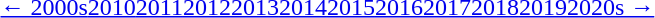<table id="toc" class="toc" summary="Contents">
<tr>
<th></th>
</tr>
<tr>
<td align="center"><a href='#'>← 2000s</a><a href='#'>2010</a><a href='#'>2011</a><a href='#'>2012</a><a href='#'>2013</a><a href='#'>2014</a><a href='#'>2015</a><a href='#'>2016</a><a href='#'>2017</a><a href='#'>2018</a><a href='#'>2019</a><a href='#'>2020s →</a></td>
</tr>
</table>
